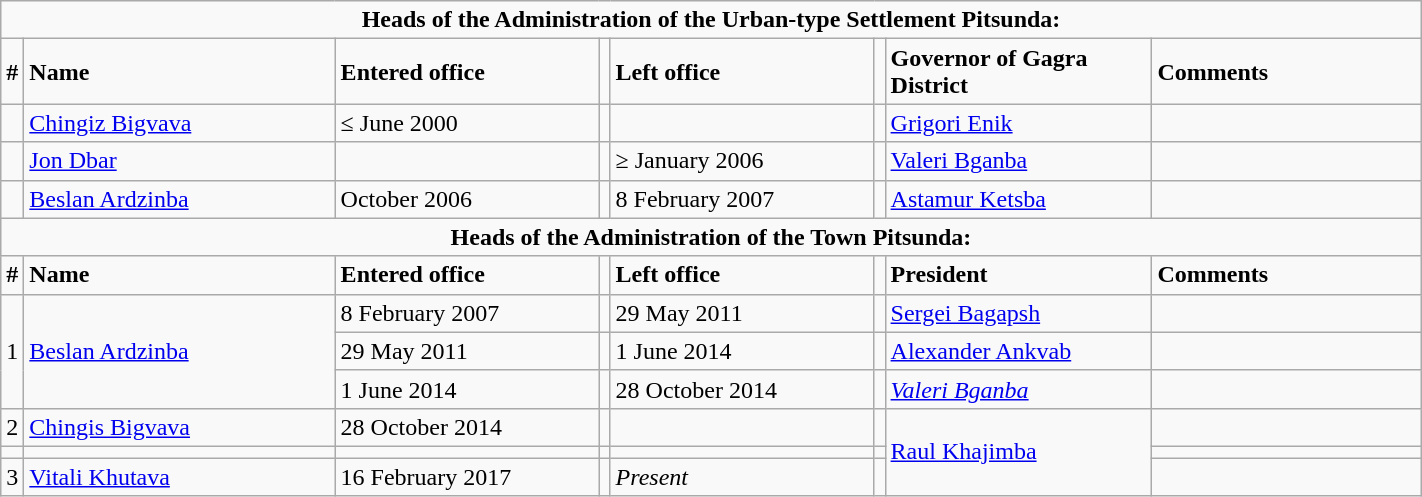<table class="wikitable" style="width:75%;">
<tr>
<td colspan=8 align=center><strong>Heads of the Administration of the Urban-type Settlement Pitsunda:</strong></td>
</tr>
<tr style="font-weight:bold; text-align:left;">
<td>#</td>
<td width=240>Name</td>
<td width=200>Entered office</td>
<td></td>
<td width=200>Left office</td>
<td></td>
<td width=200>Governor of Gagra District</td>
<td width=200>Comments</td>
</tr>
<tr>
<td></td>
<td><a href='#'>Chingiz Bigvava</a></td>
<td>≤ June 2000</td>
<td></td>
<td></td>
<td></td>
<td><a href='#'>Grigori Enik</a></td>
<td></td>
</tr>
<tr>
<td></td>
<td><a href='#'>Jon Dbar</a></td>
<td></td>
<td></td>
<td>≥ January 2006</td>
<td></td>
<td rowspan=1><a href='#'>Valeri Bganba</a></td>
<td></td>
</tr>
<tr>
<td></td>
<td><a href='#'>Beslan Ardzinba</a></td>
<td>October 2006</td>
<td></td>
<td>8 February 2007</td>
<td></td>
<td><a href='#'>Astamur Ketsba</a></td>
<td></td>
</tr>
<tr>
<td colspan=8 align=center><strong>Heads of the Administration of the Town Pitsunda:</strong></td>
</tr>
<tr style="font-weight:bold; text-align:left;">
<td>#</td>
<td width=240>Name</td>
<td width=200>Entered office</td>
<td></td>
<td width=200>Left office</td>
<td></td>
<td width=200>President</td>
<td width=200>Comments</td>
</tr>
<tr>
<td rowspan=3>1</td>
<td rowspan=3><a href='#'>Beslan Ardzinba</a></td>
<td>8 February 2007</td>
<td></td>
<td>29 May 2011</td>
<td></td>
<td><a href='#'>Sergei Bagapsh</a></td>
<td></td>
</tr>
<tr>
<td>29 May 2011</td>
<td></td>
<td>1 June 2014</td>
<td></td>
<td><a href='#'>Alexander Ankvab</a></td>
<td></td>
</tr>
<tr>
<td>1 June 2014</td>
<td></td>
<td>28 October 2014</td>
<td></td>
<td><em><a href='#'>Valeri Bganba</a></em></td>
<td></td>
</tr>
<tr>
<td>2</td>
<td><a href='#'>Chingis Bigvava</a></td>
<td>28 October 2014</td>
<td></td>
<td></td>
<td></td>
<td rowspan=3><a href='#'>Raul Khajimba</a></td>
<td></td>
</tr>
<tr>
<td></td>
<td><em></em></td>
<td></td>
<td></td>
<td></td>
<td></td>
<td></td>
</tr>
<tr>
<td>3</td>
<td><a href='#'>Vitali Khutava</a></td>
<td>16 February 2017</td>
<td></td>
<td><em>Present</em></td>
<td></td>
<td></td>
</tr>
</table>
